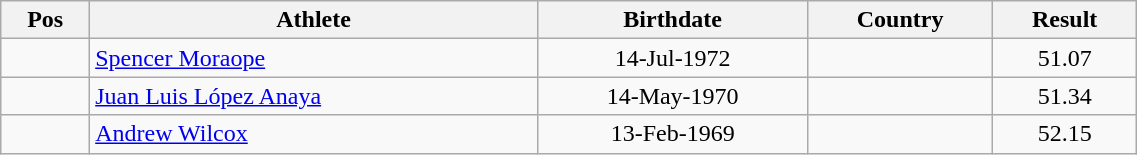<table class="wikitable"  style="text-align:center; width:60%;">
<tr>
<th>Pos</th>
<th>Athlete</th>
<th>Birthdate</th>
<th>Country</th>
<th>Result</th>
</tr>
<tr>
<td align=center></td>
<td align=left><a href='#'>Spencer Moraope</a></td>
<td>14-Jul-1972</td>
<td align=left></td>
<td>51.07</td>
</tr>
<tr>
<td align=center></td>
<td align=left><a href='#'>Juan Luis López Anaya</a></td>
<td>14-May-1970</td>
<td align=left></td>
<td>51.34</td>
</tr>
<tr>
<td align=center></td>
<td align=left><a href='#'>Andrew Wilcox</a></td>
<td>13-Feb-1969</td>
<td align=left></td>
<td>52.15</td>
</tr>
</table>
